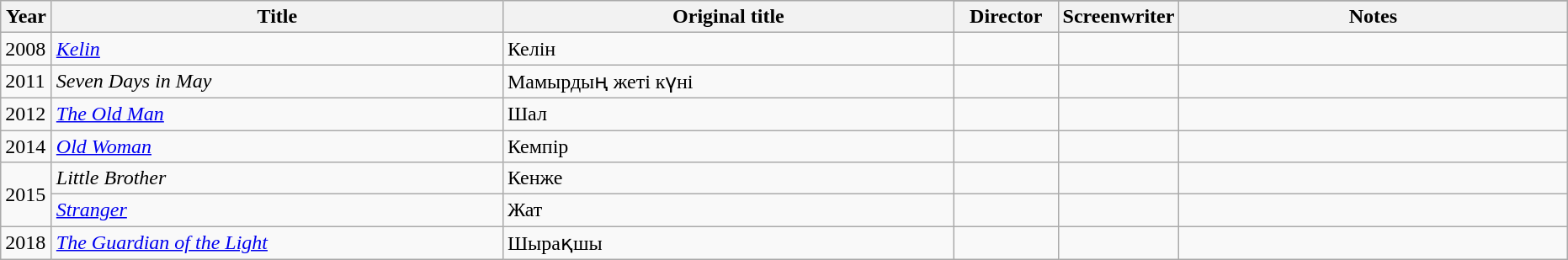<table class="wikitable" style="margin-right: 0;">
<tr>
<th rowspan="2" width="33">Year</th>
<th rowspan="2" width="350">Title</th>
<th rowspan="2" width="350">Original title</th>
</tr>
<tr>
<th width="75">Director</th>
<th width="75">Screenwriter</th>
<th width="300">Notes</th>
</tr>
<tr>
<td>2008</td>
<td><em><a href='#'>Kelin</a></em></td>
<td>Келін</td>
<td></td>
<td></td>
<td></td>
</tr>
<tr>
<td>2011</td>
<td><em>Seven Days in May</em></td>
<td>Мамырдың жеті күні</td>
<td></td>
<td></td>
<td></td>
</tr>
<tr>
<td>2012</td>
<td><em><a href='#'>The Old Man</a></em></td>
<td>Шал</td>
<td></td>
<td></td>
<td></td>
</tr>
<tr>
<td>2014</td>
<td><em><a href='#'>Old Woman</a></em></td>
<td>Кемпір</td>
<td></td>
<td></td>
<td></td>
</tr>
<tr>
<td rowspan="2">2015</td>
<td><em>Little Brother</em></td>
<td>Кенже</td>
<td></td>
<td></td>
<td></td>
</tr>
<tr>
<td><em><a href='#'>Stranger</a></em></td>
<td>Жат</td>
<td></td>
<td></td>
<td></td>
</tr>
<tr>
<td>2018</td>
<td><em><a href='#'>The Guardian of the Light</a></em></td>
<td>Шырақшы</td>
<td></td>
<td></td>
<td></td>
</tr>
</table>
